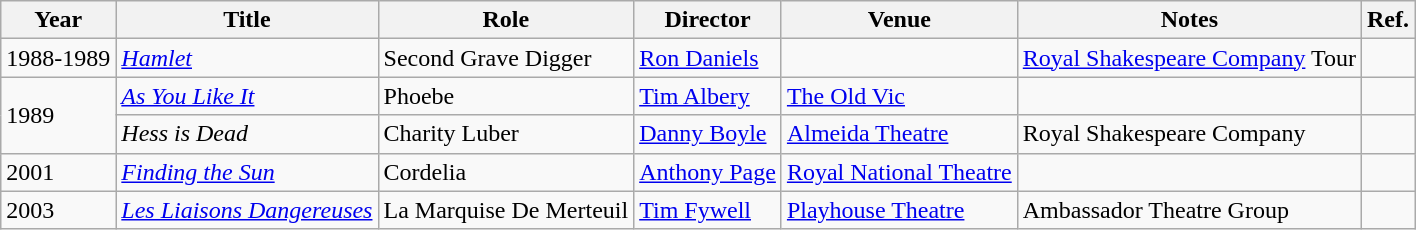<table class="wikitable">
<tr>
<th>Year</th>
<th>Title</th>
<th>Role</th>
<th>Director</th>
<th>Venue</th>
<th>Notes</th>
<th>Ref.</th>
</tr>
<tr>
<td>1988-1989</td>
<td><em><a href='#'>Hamlet</a></em></td>
<td>Second Grave Digger</td>
<td><a href='#'>Ron Daniels</a></td>
<td></td>
<td><a href='#'>Royal Shakespeare Company</a> Tour</td>
<td></td>
</tr>
<tr>
<td rowspan="2">1989</td>
<td><em><a href='#'>As You Like It</a></em></td>
<td>Phoebe</td>
<td><a href='#'>Tim Albery</a></td>
<td><a href='#'>The Old Vic</a></td>
<td></td>
<td></td>
</tr>
<tr>
<td><em>Hess is Dead</em></td>
<td>Charity Luber</td>
<td><a href='#'>Danny Boyle</a></td>
<td><a href='#'>Almeida Theatre</a></td>
<td>Royal Shakespeare Company</td>
<td></td>
</tr>
<tr>
<td>2001</td>
<td><em><a href='#'>Finding the Sun</a></em></td>
<td>Cordelia</td>
<td><a href='#'>Anthony Page</a></td>
<td><a href='#'>Royal National Theatre</a></td>
<td></td>
<td></td>
</tr>
<tr>
<td>2003</td>
<td><em><a href='#'>Les Liaisons Dangereuses</a></em></td>
<td>La Marquise De Merteuil</td>
<td><a href='#'>Tim Fywell</a></td>
<td><a href='#'>Playhouse Theatre</a></td>
<td>Ambassador Theatre Group</td>
<td></td>
</tr>
</table>
